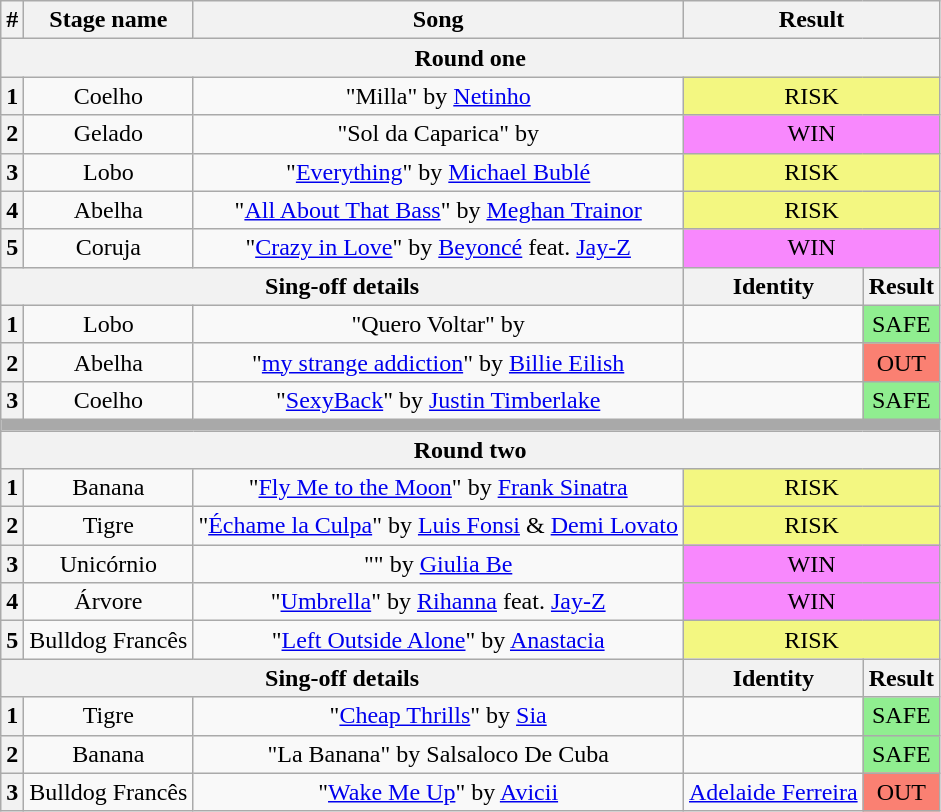<table class="wikitable plainrowheaders" style="text-align: center;">
<tr>
<th>#</th>
<th>Stage name</th>
<th>Song</th>
<th colspan=2>Result</th>
</tr>
<tr>
<th colspan="5">Round one</th>
</tr>
<tr>
<th>1</th>
<td>Coelho</td>
<td>"Milla" by <a href='#'>Netinho</a></td>
<td colspan=2 bgcolor="#F3F781">RISK</td>
</tr>
<tr>
<th>2</th>
<td>Gelado</td>
<td>"Sol da Caparica" by </td>
<td colspan=2 bgcolor="#F888FD">WIN</td>
</tr>
<tr>
<th>3</th>
<td>Lobo</td>
<td>"<a href='#'>Everything</a>" by <a href='#'>Michael Bublé</a></td>
<td colspan=2 bgcolor="#F3F781">RISK</td>
</tr>
<tr>
<th>4</th>
<td>Abelha</td>
<td>"<a href='#'>All About That Bass</a>" by <a href='#'>Meghan Trainor</a></td>
<td colspan=2 bgcolor="#F3F781">RISK</td>
</tr>
<tr>
<th>5</th>
<td>Coruja</td>
<td>"<a href='#'>Crazy in Love</a>" by <a href='#'>Beyoncé</a> feat. <a href='#'>Jay-Z</a></td>
<td colspan=2 bgcolor="#F888FD">WIN</td>
</tr>
<tr>
<th colspan="3">Sing-off details</th>
<th>Identity</th>
<th>Result</th>
</tr>
<tr>
<th>1</th>
<td>Lobo</td>
<td>"Quero Voltar" by </td>
<td></td>
<td bgcolor=lightgreen>SAFE</td>
</tr>
<tr>
<th>2</th>
<td>Abelha</td>
<td>"<a href='#'>my strange addiction</a>" by <a href='#'>Billie Eilish</a></td>
<td></td>
<td bgcolor=salmon>OUT</td>
</tr>
<tr>
<th>3</th>
<td>Coelho</td>
<td>"<a href='#'>SexyBack</a>" by <a href='#'>Justin Timberlake</a></td>
<td></td>
<td bgcolor=lightgreen>SAFE</td>
</tr>
<tr>
<td colspan="5" style="background:darkgray"></td>
</tr>
<tr>
<th colspan="5">Round two</th>
</tr>
<tr>
<th>1</th>
<td>Banana</td>
<td>"<a href='#'>Fly Me to the Moon</a>" by <a href='#'>Frank Sinatra</a></td>
<td colspan=2 bgcolor="#F3F781">RISK</td>
</tr>
<tr>
<th>2</th>
<td>Tigre</td>
<td>"<a href='#'>Échame la Culpa</a>" by <a href='#'>Luis Fonsi</a> & <a href='#'>Demi Lovato</a></td>
<td colspan=2 bgcolor="#F3F781">RISK</td>
</tr>
<tr>
<th>3</th>
<td>Unicórnio</td>
<td>"" by <a href='#'>Giulia Be</a></td>
<td colspan=2 bgcolor="#F888FD">WIN</td>
</tr>
<tr>
<th>4</th>
<td>Árvore</td>
<td>"<a href='#'>Umbrella</a>" by <a href='#'>Rihanna</a> feat. <a href='#'>Jay-Z</a></td>
<td colspan=2 bgcolor="#F888FD">WIN</td>
</tr>
<tr>
<th>5</th>
<td>Bulldog Francês</td>
<td>"<a href='#'>Left Outside Alone</a>" by <a href='#'>Anastacia</a></td>
<td colspan=2 bgcolor="#F3F781">RISK</td>
</tr>
<tr>
<th colspan="3">Sing-off details</th>
<th>Identity</th>
<th>Result</th>
</tr>
<tr>
<th>1</th>
<td>Tigre</td>
<td>"<a href='#'>Cheap Thrills</a>" by <a href='#'>Sia</a></td>
<td></td>
<td bgcolor=lightgreen>SAFE</td>
</tr>
<tr>
<th>2</th>
<td>Banana</td>
<td>"La Banana" by Salsaloco De Cuba</td>
<td></td>
<td bgcolor=lightgreen>SAFE</td>
</tr>
<tr>
<th>3</th>
<td>Bulldog Francês</td>
<td>"<a href='#'>Wake Me Up</a>" by <a href='#'>Avicii</a></td>
<td><a href='#'>Adelaide Ferreira</a></td>
<td bgcolor=salmon>OUT</td>
</tr>
</table>
